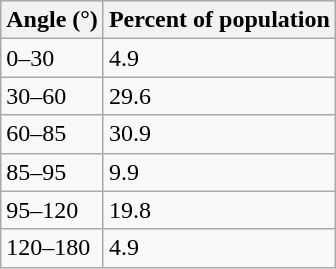<table class="wikitable">
<tr>
<th>Angle (°)</th>
<th>Percent of population</th>
</tr>
<tr>
<td>0–30</td>
<td>4.9</td>
</tr>
<tr>
<td>30–60</td>
<td>29.6</td>
</tr>
<tr>
<td>60–85</td>
<td>30.9</td>
</tr>
<tr>
<td>85–95</td>
<td>9.9</td>
</tr>
<tr>
<td>95–120</td>
<td>19.8</td>
</tr>
<tr>
<td>120–180</td>
<td>4.9</td>
</tr>
</table>
